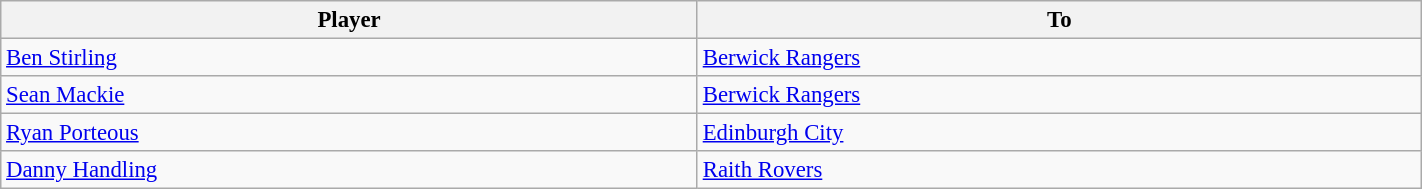<table class="wikitable" style="text-align:center; font-size:95%;width:75%; text-align:left">
<tr>
<th>Player</th>
<th>To</th>
</tr>
<tr>
<td> <a href='#'>Ben Stirling</a></td>
<td> <a href='#'>Berwick Rangers</a></td>
</tr>
<tr>
<td> <a href='#'>Sean Mackie</a></td>
<td> <a href='#'>Berwick Rangers</a></td>
</tr>
<tr>
<td> <a href='#'>Ryan Porteous</a></td>
<td> <a href='#'>Edinburgh City</a></td>
</tr>
<tr>
<td> <a href='#'>Danny Handling</a></td>
<td> <a href='#'>Raith Rovers</a></td>
</tr>
</table>
